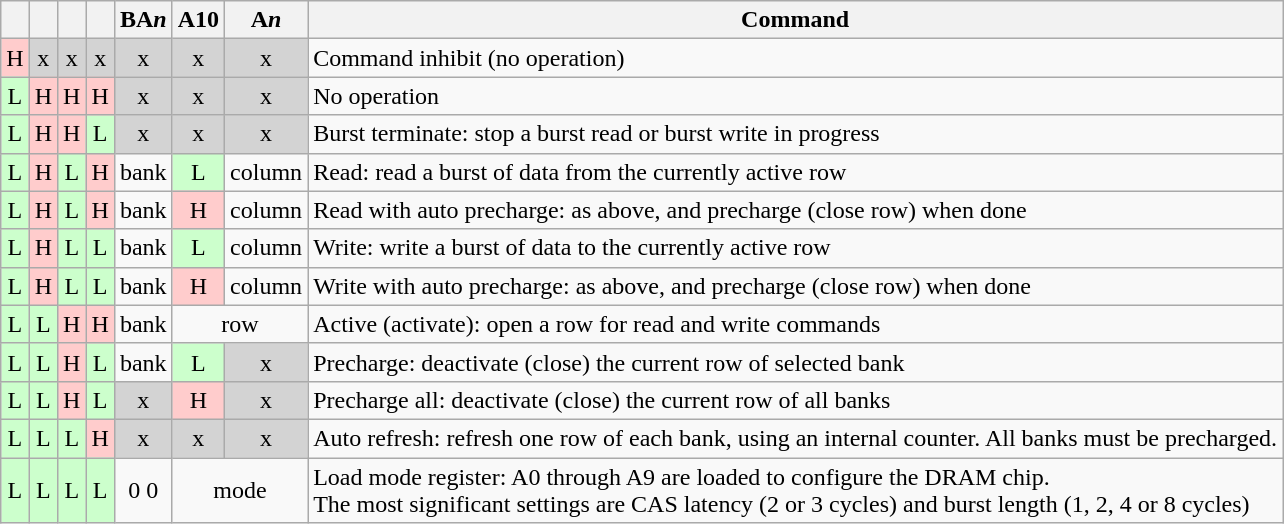<table class="wikitable" style="text-align:center">
<tr>
<th></th>
<th></th>
<th></th>
<th></th>
<th>BA<em>n</em></th>
<th>A10</th>
<th>A<em>n</em></th>
<th>Command</th>
</tr>
<tr>
<td bgcolor=#ffcccc>H</td>
<td bgcolor=lightgrey>x</td>
<td bgcolor=lightgrey>x</td>
<td bgcolor=lightgrey>x</td>
<td bgcolor=lightgrey>x</td>
<td bgcolor=lightgrey>x</td>
<td bgcolor=lightgrey>x</td>
<td align="left">Command inhibit (no operation)</td>
</tr>
<tr>
<td bgcolor=#ccffcc>L</td>
<td bgcolor=#ffcccc>H</td>
<td bgcolor=#ffcccc>H</td>
<td bgcolor=#ffcccc>H</td>
<td bgcolor=lightgrey>x</td>
<td bgcolor=lightgrey>x</td>
<td bgcolor=lightgrey>x</td>
<td align="left">No operation</td>
</tr>
<tr>
<td bgcolor=#ccffcc>L</td>
<td bgcolor=#ffcccc>H</td>
<td bgcolor=#ffcccc>H</td>
<td bgcolor=#ccffcc>L</td>
<td bgcolor=lightgrey>x</td>
<td bgcolor=lightgrey>x</td>
<td bgcolor=lightgrey>x</td>
<td align="left">Burst terminate: stop a burst read or burst write in progress</td>
</tr>
<tr>
<td bgcolor=#ccffcc>L</td>
<td bgcolor=#ffcccc>H</td>
<td bgcolor=#ccffcc>L</td>
<td bgcolor=#ffcccc>H</td>
<td>bank</td>
<td bgcolor=#ccffcc>L</td>
<td>column</td>
<td align="left">Read: read a burst of data from the currently active row</td>
</tr>
<tr>
<td bgcolor=#ccffcc>L</td>
<td bgcolor=#ffcccc>H</td>
<td bgcolor=#ccffcc>L</td>
<td bgcolor=#ffcccc>H</td>
<td>bank</td>
<td bgcolor=#ffcccc>H</td>
<td>column</td>
<td align="left">Read with auto precharge: as above, and precharge (close row) when done</td>
</tr>
<tr>
<td bgcolor=#ccffcc>L</td>
<td bgcolor=#ffcccc>H</td>
<td bgcolor=#ccffcc>L</td>
<td bgcolor=#ccffcc>L</td>
<td>bank</td>
<td bgcolor=#ccffcc>L</td>
<td>column</td>
<td align="left">Write: write a burst of data to the currently active row</td>
</tr>
<tr>
<td bgcolor=#ccffcc>L</td>
<td bgcolor=#ffcccc>H</td>
<td bgcolor=#ccffcc>L</td>
<td bgcolor=#ccffcc>L</td>
<td>bank</td>
<td bgcolor=#ffcccc>H</td>
<td>column</td>
<td align="left">Write with auto precharge: as above, and precharge (close row) when done</td>
</tr>
<tr>
<td bgcolor=#ccffcc>L</td>
<td bgcolor=#ccffcc>L</td>
<td bgcolor=#ffcccc>H</td>
<td bgcolor=#ffcccc>H</td>
<td>bank</td>
<td colspan="2">row</td>
<td align="left">Active (activate): open a row for read and write commands</td>
</tr>
<tr>
<td bgcolor=#ccffcc>L</td>
<td bgcolor=#ccffcc>L</td>
<td bgcolor=#ffcccc>H</td>
<td bgcolor=#ccffcc>L</td>
<td>bank</td>
<td bgcolor=#ccffcc>L</td>
<td bgcolor=lightgrey>x</td>
<td align="left">Precharge: deactivate (close) the current row of selected bank</td>
</tr>
<tr>
<td bgcolor=#ccffcc>L</td>
<td bgcolor=#ccffcc>L</td>
<td bgcolor=#ffcccc>H</td>
<td bgcolor=#ccffcc>L</td>
<td bgcolor=lightgrey>x</td>
<td bgcolor=#ffcccc>H</td>
<td bgcolor=lightgrey>x</td>
<td align="left">Precharge all: deactivate (close) the current row of all banks</td>
</tr>
<tr>
<td bgcolor=#ccffcc>L</td>
<td bgcolor=#ccffcc>L</td>
<td bgcolor=#ccffcc>L</td>
<td bgcolor=#ffcccc>H</td>
<td bgcolor=lightgrey>x</td>
<td bgcolor=lightgrey>x</td>
<td bgcolor=lightgrey>x</td>
<td align="left">Auto refresh: refresh one row of each bank, using an internal counter. All banks must be precharged.</td>
</tr>
<tr>
<td bgcolor=#ccffcc>L</td>
<td bgcolor=#ccffcc>L</td>
<td bgcolor=#ccffcc>L</td>
<td bgcolor=#ccffcc>L</td>
<td>0 0</td>
<td colspan="2">mode</td>
<td align="left">Load mode register: A0 through A9 are loaded to configure the DRAM chip.<br>The most significant settings are CAS latency (2 or 3 cycles) and burst length (1, 2, 4 or 8 cycles)</td>
</tr>
</table>
